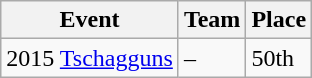<table class="wikitable">
<tr>
<th>Event</th>
<th>Team</th>
<th>Place</th>
</tr>
<tr>
<td>2015  <a href='#'>Tschagguns</a></td>
<td>–</td>
<td>50th</td>
</tr>
</table>
